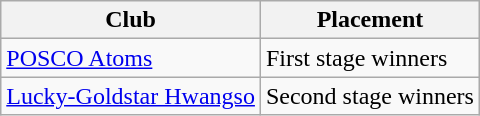<table class="wikitable">
<tr>
<th>Club</th>
<th>Placement</th>
</tr>
<tr>
<td><a href='#'>POSCO Atoms</a></td>
<td>First stage winners</td>
</tr>
<tr>
<td><a href='#'>Lucky-Goldstar Hwangso</a></td>
<td>Second stage winners</td>
</tr>
</table>
